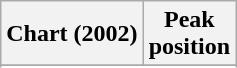<table class="wikitable sortable plainrowheaders" style="text-align:center">
<tr>
<th scope="col">Chart (2002)</th>
<th scope="col">Peak<br>position</th>
</tr>
<tr>
</tr>
<tr>
</tr>
</table>
